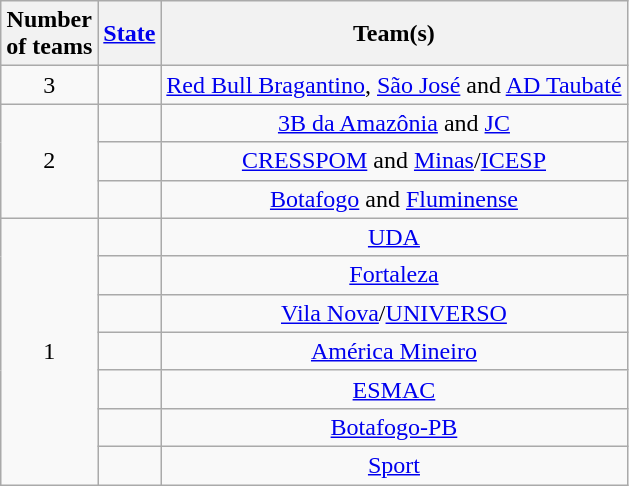<table class="wikitable" style="text-align:center">
<tr>
<th>Number<br>of teams</th>
<th><a href='#'>State</a></th>
<th>Team(s)</th>
</tr>
<tr>
<td>3</td>
<td align=left></td>
<td><a href='#'>Red Bull Bragantino</a>, <a href='#'>São José</a> and <a href='#'>AD Taubaté</a></td>
</tr>
<tr>
<td rowspan=3>2</td>
<td align=left></td>
<td><a href='#'>3B da Amazônia</a> and <a href='#'>JC</a></td>
</tr>
<tr>
<td align=left></td>
<td><a href='#'>CRESSPOM</a> and <a href='#'>Minas</a>/<a href='#'>ICESP</a></td>
</tr>
<tr>
<td align=left></td>
<td><a href='#'>Botafogo</a> and <a href='#'>Fluminense</a></td>
</tr>
<tr>
<td rowspan=7>1</td>
<td align=left></td>
<td><a href='#'>UDA</a></td>
</tr>
<tr>
<td align=left></td>
<td><a href='#'>Fortaleza</a></td>
</tr>
<tr>
<td align=left></td>
<td><a href='#'>Vila Nova</a>/<a href='#'>UNIVERSO</a></td>
</tr>
<tr>
<td align=left></td>
<td><a href='#'>América Mineiro</a></td>
</tr>
<tr>
<td align=left></td>
<td><a href='#'>ESMAC</a></td>
</tr>
<tr>
<td align=left></td>
<td><a href='#'>Botafogo-PB</a></td>
</tr>
<tr>
<td align=left></td>
<td><a href='#'>Sport</a></td>
</tr>
</table>
